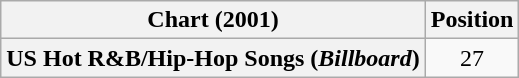<table class="wikitable sortable plainrowheaders" style="text-align:center">
<tr>
<th scope="col">Chart (2001)</th>
<th scope="col">Position</th>
</tr>
<tr>
<th scope="row">US Hot R&B/Hip-Hop Songs (<em>Billboard</em>)</th>
<td>27</td>
</tr>
</table>
